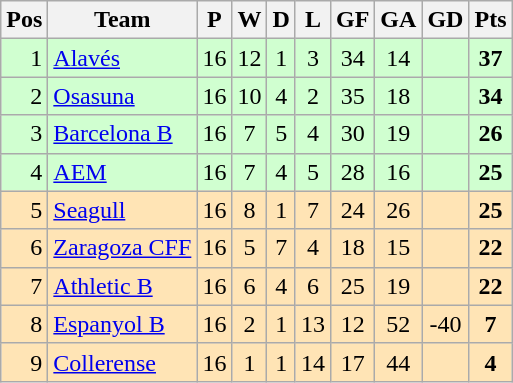<table class="wikitable sortable" style="text-align: center;">
<tr>
<th align="center">Pos</th>
<th align="center">Team</th>
<th align="center">P</th>
<th align="center">W</th>
<th align="center">D</th>
<th align="center">L</th>
<th align="center">GF</th>
<th align="center">GA</th>
<th align="center">GD</th>
<th align="center">Pts</th>
</tr>
<tr style="background:#D0FFD0;" align="center">
<td style="text-align:right;">1</td>
<td style="text-align:left;"><a href='#'>Alavés</a></td>
<td>16</td>
<td>12</td>
<td>1</td>
<td>3</td>
<td>34</td>
<td>14</td>
<td></td>
<td><strong>37</strong></td>
</tr>
<tr style="background:#D0FFD0;" align="center">
<td style="text-align:right;">2</td>
<td style="text-align:left;"><a href='#'>Osasuna</a></td>
<td>16</td>
<td>10</td>
<td>4</td>
<td>2</td>
<td>35</td>
<td>18</td>
<td></td>
<td><strong>34</strong></td>
</tr>
<tr style="background:#D0FFD0;" align="center">
<td style="text-align:right;">3</td>
<td style="text-align:left;"><a href='#'>Barcelona B</a></td>
<td>16</td>
<td>7</td>
<td>5</td>
<td>4</td>
<td>30</td>
<td>19</td>
<td></td>
<td><strong>26</strong></td>
</tr>
<tr style="background:#D0FFD0;" align="center">
<td style="text-align:right;">4</td>
<td style="text-align:left;"><a href='#'>AEM</a></td>
<td>16</td>
<td>7</td>
<td>4</td>
<td>5</td>
<td>28</td>
<td>16</td>
<td></td>
<td><strong>25</strong></td>
</tr>
<tr style="background:#FFE4B5;" align="center">
<td style="text-align:right;">5</td>
<td style="text-align:left;"><a href='#'>Seagull</a></td>
<td>16</td>
<td>8</td>
<td>1</td>
<td>7</td>
<td>24</td>
<td>26</td>
<td></td>
<td><strong>25</strong></td>
</tr>
<tr style="background:#FFE4B5;" align="center">
<td style="text-align:right;">6</td>
<td style="text-align:left;"><a href='#'>Zaragoza CFF</a></td>
<td>16</td>
<td>5</td>
<td>7</td>
<td>4</td>
<td>18</td>
<td>15</td>
<td></td>
<td><strong>22</strong></td>
</tr>
<tr style="background:#FFE4B5;" align="center">
<td style="text-align:right;">7</td>
<td style="text-align:left;"><a href='#'>Athletic B</a></td>
<td>16</td>
<td>6</td>
<td>4</td>
<td>6</td>
<td>25</td>
<td>19</td>
<td></td>
<td><strong>22</strong></td>
</tr>
<tr style="background:#FFE4B5;" align="center">
<td style="text-align:right;">8</td>
<td style="text-align:left;"><a href='#'>Espanyol B</a></td>
<td>16</td>
<td>2</td>
<td>1</td>
<td>13</td>
<td>12</td>
<td>52</td>
<td>-40</td>
<td><strong>7</strong></td>
</tr>
<tr style="background:#FFE4B5;" align="center">
<td style="text-align:right;">9</td>
<td style="text-align:left;"><a href='#'>Collerense</a></td>
<td>16</td>
<td>1</td>
<td>1</td>
<td>14</td>
<td>17</td>
<td>44</td>
<td></td>
<td><strong>4</strong></td>
</tr>
</table>
